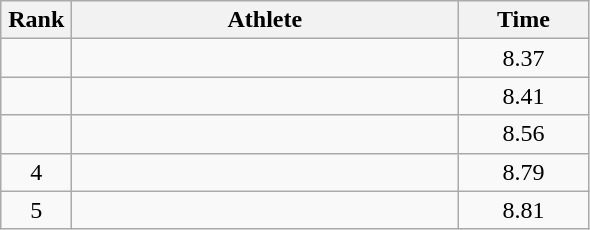<table class=wikitable style="text-align:center">
<tr>
<th width=40>Rank</th>
<th width=250>Athlete</th>
<th width=80>Time</th>
</tr>
<tr>
<td></td>
<td align=left></td>
<td>8.37</td>
</tr>
<tr>
<td></td>
<td align=left></td>
<td>8.41</td>
</tr>
<tr>
<td></td>
<td align=left></td>
<td>8.56</td>
</tr>
<tr>
<td>4</td>
<td align=left></td>
<td>8.79</td>
</tr>
<tr>
<td>5</td>
<td align=left></td>
<td>8.81</td>
</tr>
</table>
